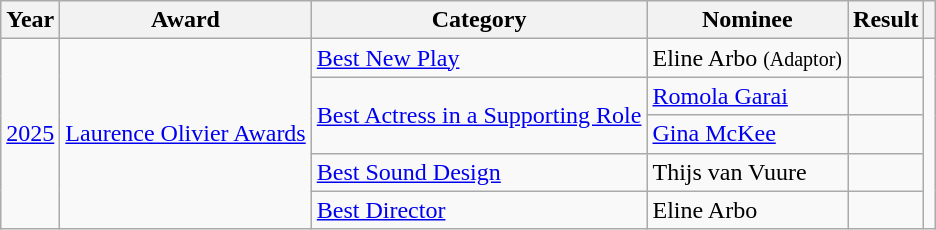<table class="wikitable">
<tr>
<th>Year</th>
<th>Award</th>
<th>Category</th>
<th>Nominee</th>
<th>Result</th>
<th></th>
</tr>
<tr>
<td rowspan="5"><a href='#'>2025</a></td>
<td rowspan="5"><a href='#'>Laurence Olivier Awards</a></td>
<td><a href='#'>Best New Play</a></td>
<td>Eline Arbo <small>(Adaptor)</small></td>
<td></td>
<td rowspan="5"></td>
</tr>
<tr>
<td rowspan=2><a href='#'>Best Actress in a Supporting Role</a></td>
<td><a href='#'>Romola Garai</a></td>
<td></td>
</tr>
<tr>
<td><a href='#'>Gina McKee</a></td>
<td></td>
</tr>
<tr>
<td><a href='#'>Best Sound Design</a></td>
<td>Thijs van Vuure</td>
<td></td>
</tr>
<tr>
<td><a href='#'>Best Director</a></td>
<td>Eline Arbo</td>
<td></td>
</tr>
</table>
